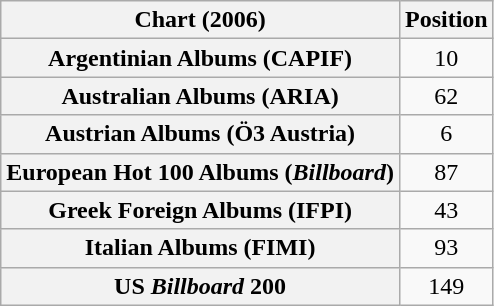<table class="wikitable sortable plainrowheaders" style="text-align:center">
<tr>
<th scope="col">Chart (2006)</th>
<th scope="col">Position</th>
</tr>
<tr>
<th scope="row">Argentinian Albums (CAPIF)</th>
<td>10</td>
</tr>
<tr>
<th scope="row">Australian Albums (ARIA)</th>
<td>62</td>
</tr>
<tr>
<th scope="row">Austrian Albums (Ö3 Austria)</th>
<td>6</td>
</tr>
<tr>
<th scope="row">European Hot 100 Albums (<em>Billboard</em>)</th>
<td>87</td>
</tr>
<tr>
<th scope="row">Greek Foreign Albums (IFPI)</th>
<td>43</td>
</tr>
<tr>
<th scope="row">Italian Albums (FIMI)</th>
<td>93</td>
</tr>
<tr>
<th scope="row">US <em>Billboard</em> 200</th>
<td>149</td>
</tr>
</table>
